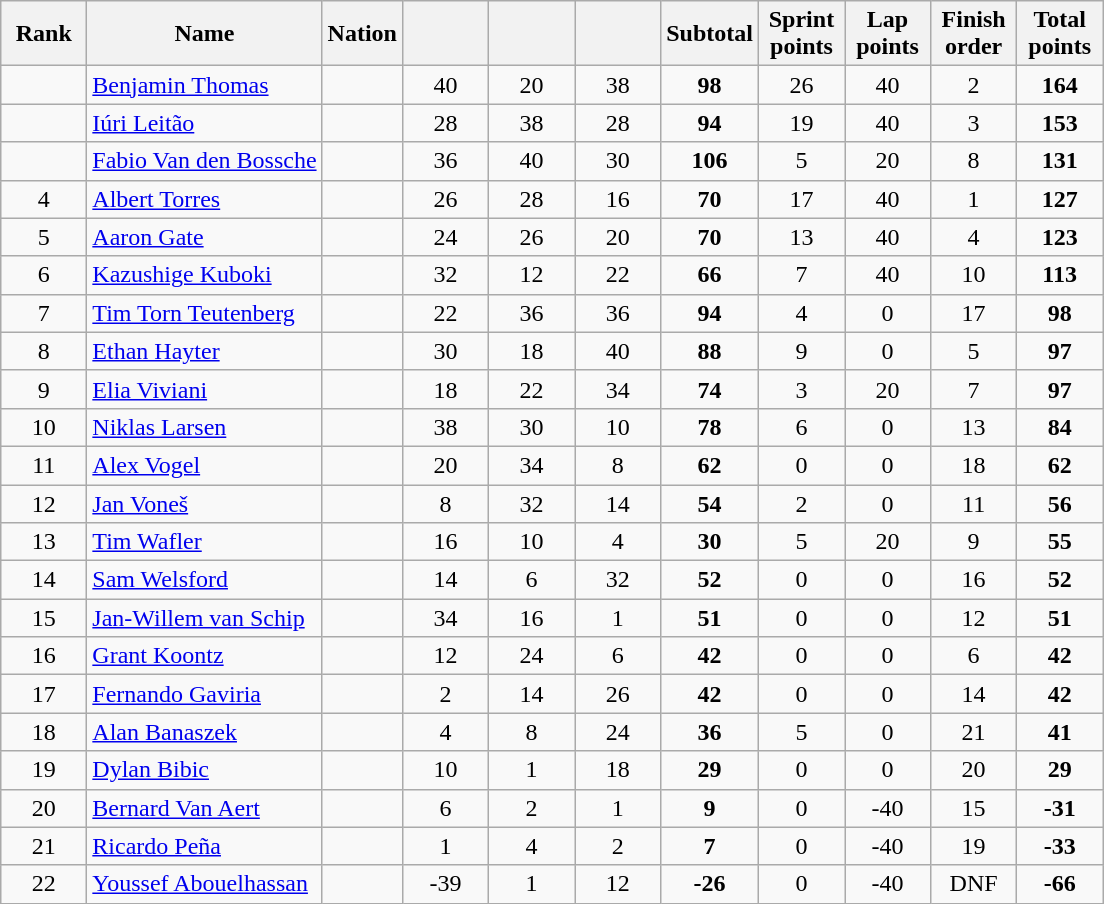<table class="wikitable sortable" style="text-align:center">
<tr>
<th width=50>Rank</th>
<th>Name</th>
<th>Nation</th>
<th width=50></th>
<th width=50></th>
<th width=50></th>
<th width=50>Subtotal</th>
<th width=50>Sprint points</th>
<th width=50>Lap points</th>
<th width=50>Finish order</th>
<th width=50>Total points</th>
</tr>
<tr>
<td></td>
<td align=left><a href='#'>Benjamin Thomas</a></td>
<td align="left"></td>
<td>40</td>
<td>20</td>
<td>38</td>
<td><strong>98</strong></td>
<td>26</td>
<td>40</td>
<td>2</td>
<td><strong>164</strong></td>
</tr>
<tr>
<td></td>
<td align=left><a href='#'>Iúri Leitão</a></td>
<td align="left"></td>
<td>28</td>
<td>38</td>
<td>28</td>
<td><strong>94</strong></td>
<td>19</td>
<td>40</td>
<td>3</td>
<td><strong>153</strong></td>
</tr>
<tr>
<td></td>
<td align=left><a href='#'>Fabio Van den Bossche</a></td>
<td align="left"></td>
<td>36</td>
<td>40</td>
<td>30</td>
<td><strong>106</strong></td>
<td>5</td>
<td>20</td>
<td>8</td>
<td><strong>131</strong></td>
</tr>
<tr>
<td>4</td>
<td align=left><a href='#'>Albert Torres</a></td>
<td align="left"></td>
<td>26</td>
<td>28</td>
<td>16</td>
<td><strong>70</strong></td>
<td>17</td>
<td>40</td>
<td>1</td>
<td><strong>127</strong></td>
</tr>
<tr>
<td>5</td>
<td align=left><a href='#'>Aaron Gate</a></td>
<td align="left"></td>
<td>24</td>
<td>26</td>
<td>20</td>
<td><strong>70</strong></td>
<td>13</td>
<td>40</td>
<td>4</td>
<td><strong>123</strong></td>
</tr>
<tr>
<td>6</td>
<td align=left><a href='#'>Kazushige Kuboki</a></td>
<td align="left"></td>
<td>32</td>
<td>12</td>
<td>22</td>
<td><strong>66</strong></td>
<td>7</td>
<td>40</td>
<td>10</td>
<td><strong>113</strong></td>
</tr>
<tr>
<td>7</td>
<td align=left><a href='#'>Tim Torn Teutenberg</a></td>
<td align="left"></td>
<td>22</td>
<td>36</td>
<td>36</td>
<td><strong>94</strong></td>
<td>4</td>
<td>0</td>
<td>17</td>
<td><strong>98</strong></td>
</tr>
<tr>
<td>8</td>
<td align=left><a href='#'>Ethan Hayter</a></td>
<td align="left"></td>
<td>30</td>
<td>18</td>
<td>40</td>
<td><strong>88</strong></td>
<td>9</td>
<td>0</td>
<td>5</td>
<td><strong>97</strong></td>
</tr>
<tr>
<td>9</td>
<td align=left><a href='#'>Elia Viviani</a></td>
<td align="left"></td>
<td>18</td>
<td>22</td>
<td>34</td>
<td><strong>74</strong></td>
<td>3</td>
<td>20</td>
<td>7</td>
<td><strong>97</strong></td>
</tr>
<tr>
<td>10</td>
<td align=left><a href='#'>Niklas Larsen</a></td>
<td align="left"></td>
<td>38</td>
<td>30</td>
<td>10</td>
<td><strong>78</strong></td>
<td>6</td>
<td>0</td>
<td>13</td>
<td><strong>84</strong></td>
</tr>
<tr>
<td>11</td>
<td align=left><a href='#'>Alex Vogel</a></td>
<td align="left"></td>
<td>20</td>
<td>34</td>
<td>8</td>
<td><strong>62</strong></td>
<td>0</td>
<td>0</td>
<td>18</td>
<td><strong>62</strong></td>
</tr>
<tr>
<td>12</td>
<td align=left><a href='#'>Jan Voneš</a></td>
<td align="left"></td>
<td>8</td>
<td>32</td>
<td>14</td>
<td><strong>54</strong></td>
<td>2</td>
<td>0</td>
<td>11</td>
<td><strong>56</strong></td>
</tr>
<tr>
<td>13</td>
<td align=left><a href='#'>Tim Wafler</a></td>
<td align="left"></td>
<td>16</td>
<td>10</td>
<td>4</td>
<td><strong>30</strong></td>
<td>5</td>
<td>20</td>
<td>9</td>
<td><strong>55</strong></td>
</tr>
<tr>
<td>14</td>
<td align=left><a href='#'>Sam Welsford</a></td>
<td align="left"></td>
<td>14</td>
<td>6</td>
<td>32</td>
<td><strong>52</strong></td>
<td>0</td>
<td>0</td>
<td>16</td>
<td><strong>52</strong></td>
</tr>
<tr>
<td>15</td>
<td align=left><a href='#'>Jan-Willem van Schip</a></td>
<td align="left"></td>
<td>34</td>
<td>16</td>
<td>1</td>
<td><strong>51</strong></td>
<td>0</td>
<td>0</td>
<td>12</td>
<td><strong>51</strong></td>
</tr>
<tr>
<td>16</td>
<td align=left><a href='#'>Grant Koontz</a></td>
<td align="left"></td>
<td>12</td>
<td>24</td>
<td>6</td>
<td><strong>42</strong></td>
<td>0</td>
<td>0</td>
<td>6</td>
<td><strong>42</strong></td>
</tr>
<tr>
<td>17</td>
<td align=left><a href='#'>Fernando Gaviria</a></td>
<td align="left"></td>
<td>2</td>
<td>14</td>
<td>26</td>
<td><strong>42</strong></td>
<td>0</td>
<td>0</td>
<td>14</td>
<td><strong>42</strong></td>
</tr>
<tr>
<td>18</td>
<td align=left><a href='#'>Alan Banaszek</a></td>
<td align="left"></td>
<td>4</td>
<td>8</td>
<td>24</td>
<td><strong>36</strong></td>
<td>5</td>
<td>0</td>
<td>21</td>
<td><strong>41</strong></td>
</tr>
<tr>
<td>19</td>
<td align="left"><a href='#'>Dylan Bibic</a></td>
<td align="left"></td>
<td>10</td>
<td>1</td>
<td>18</td>
<td><strong>29</strong></td>
<td>0</td>
<td>0</td>
<td>20</td>
<td><strong>29</strong></td>
</tr>
<tr>
<td>20</td>
<td align="left"><a href='#'>Bernard Van Aert</a></td>
<td align="left"></td>
<td>6</td>
<td>2</td>
<td>1</td>
<td><strong>9</strong></td>
<td>0</td>
<td>-40</td>
<td>15</td>
<td><strong>-31</strong></td>
</tr>
<tr>
<td>21</td>
<td align="left"><a href='#'>Ricardo Peña</a></td>
<td align="left"></td>
<td>1</td>
<td>4</td>
<td>2</td>
<td><strong>7</strong></td>
<td>0</td>
<td>-40</td>
<td>19</td>
<td><strong>-33</strong></td>
</tr>
<tr>
<td>22</td>
<td align="left"><a href='#'>Youssef Abouelhassan</a></td>
<td align="left"></td>
<td>-39</td>
<td>1</td>
<td>12</td>
<td><strong>-26</strong></td>
<td>0</td>
<td>-40</td>
<td>DNF</td>
<td><strong>-66</strong></td>
</tr>
</table>
